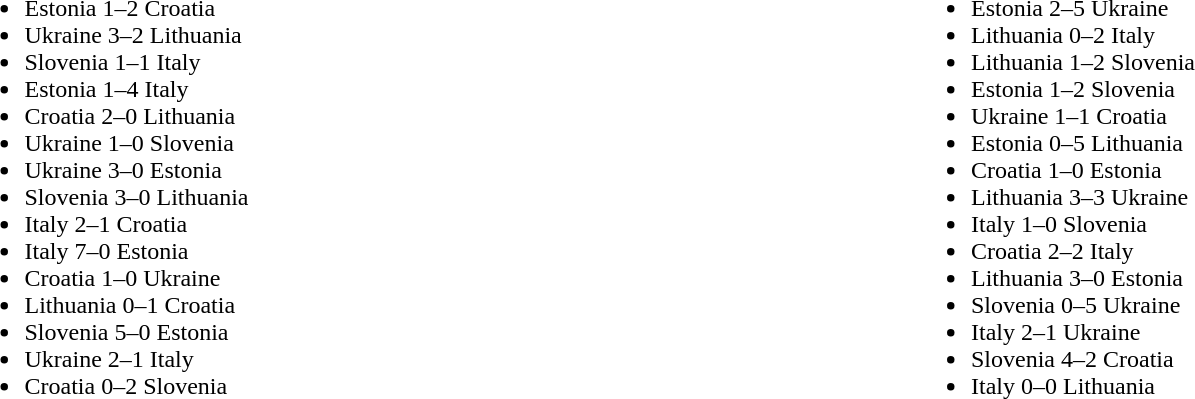<table width=100%>
<tr>
<td valign="middle" align=left width=50%><br><ul><li>Estonia 1–2 Croatia</li><li>Ukraine 3–2 Lithuania</li><li>Slovenia 1–1 Italy</li><li>Estonia 1–4 Italy</li><li>Croatia 2–0 Lithuania</li><li>Ukraine 1–0 Slovenia</li><li>Ukraine 3–0 Estonia</li><li>Slovenia 3–0 Lithuania</li><li>Italy 2–1 Croatia</li><li>Italy 7–0 Estonia</li><li>Croatia 1–0 Ukraine</li><li>Lithuania 0–1 Croatia</li><li>Slovenia 5–0 Estonia</li><li>Ukraine 2–1 Italy</li><li>Croatia 0–2 Slovenia</li></ul></td>
<td valign="middle" align=left width=50%><br><ul><li>Estonia 2–5 Ukraine</li><li>Lithuania 0–2 Italy</li><li>Lithuania 1–2 Slovenia</li><li>Estonia 1–2 Slovenia</li><li>Ukraine 1–1 Croatia</li><li>Estonia 0–5 Lithuania</li><li>Croatia 1–0 Estonia</li><li>Lithuania 3–3 Ukraine</li><li>Italy 1–0 Slovenia</li><li>Croatia 2–2 Italy</li><li>Lithuania 3–0 Estonia</li><li>Slovenia 0–5 Ukraine</li><li>Italy 2–1 Ukraine</li><li>Slovenia 4–2 Croatia</li><li>Italy 0–0 Lithuania</li></ul></td>
</tr>
</table>
